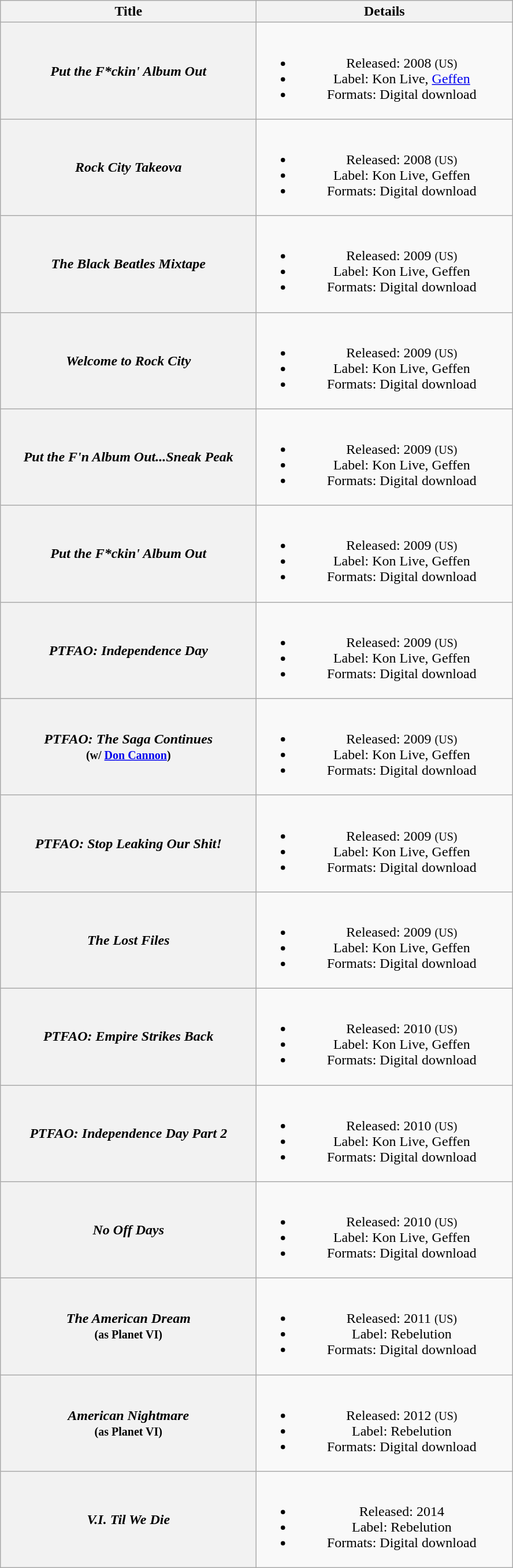<table class="wikitable plainrowheaders" style="text-align:center;">
<tr>
<th scope="col" style="width:18em;">Title</th>
<th scope="col" style="width:18em;">Details</th>
</tr>
<tr>
<th scope="row"><em>Put the F*ckin' Album Out</em></th>
<td><br><ul><li>Released: 2008 <small>(US)</small></li><li>Label: Kon Live, <a href='#'>Geffen</a></li><li>Formats: Digital download</li></ul></td>
</tr>
<tr>
<th scope="row"><em>Rock City Takeova</em></th>
<td><br><ul><li>Released: 2008 <small>(US)</small></li><li>Label: Kon Live, Geffen</li><li>Formats: Digital download</li></ul></td>
</tr>
<tr>
<th scope="row"><em>The Black Beatles Mixtape</em></th>
<td><br><ul><li>Released: 2009 <small>(US)</small></li><li>Label: Kon Live, Geffen</li><li>Formats: Digital download</li></ul></td>
</tr>
<tr>
<th scope="row"><em>Welcome to Rock City</em></th>
<td><br><ul><li>Released: 2009 <small>(US)</small></li><li>Label: Kon Live, Geffen</li><li>Formats: Digital download</li></ul></td>
</tr>
<tr>
<th scope="row"><em>Put the F'n Album Out...Sneak Peak</em></th>
<td><br><ul><li>Released: 2009 <small>(US)</small></li><li>Label: Kon Live, Geffen</li><li>Formats: Digital download</li></ul></td>
</tr>
<tr>
<th scope="row"><em>Put the F*ckin' Album Out</em></th>
<td><br><ul><li>Released: 2009 <small>(US)</small></li><li>Label: Kon Live, Geffen</li><li>Formats: Digital download</li></ul></td>
</tr>
<tr>
<th scope="row"><em>PTFAO: Independence Day</em></th>
<td><br><ul><li>Released: 2009 <small>(US)</small></li><li>Label: Kon Live, Geffen</li><li>Formats: Digital download</li></ul></td>
</tr>
<tr>
<th scope="row"><em>PTFAO: The Saga Continues</em><br><small>(w/ <a href='#'>Don Cannon</a>)</small></th>
<td><br><ul><li>Released: 2009 <small>(US)</small></li><li>Label: Kon Live, Geffen</li><li>Formats: Digital download</li></ul></td>
</tr>
<tr>
<th scope="row"><em>PTFAO: Stop Leaking Our Shit!</em></th>
<td><br><ul><li>Released: 2009 <small>(US)</small></li><li>Label: Kon Live, Geffen</li><li>Formats: Digital download</li></ul></td>
</tr>
<tr>
<th scope="row"><em>The Lost Files</em></th>
<td><br><ul><li>Released: 2009 <small>(US)</small></li><li>Label: Kon Live, Geffen</li><li>Formats: Digital download</li></ul></td>
</tr>
<tr>
<th scope="row"><em>PTFAO: Empire Strikes Back</em></th>
<td><br><ul><li>Released: 2010 <small>(US)</small></li><li>Label: Kon Live, Geffen</li><li>Formats: Digital download</li></ul></td>
</tr>
<tr>
<th scope="row"><em>PTFAO: Independence Day Part 2</em></th>
<td><br><ul><li>Released: 2010 <small>(US)</small></li><li>Label: Kon Live, Geffen</li><li>Formats: Digital download</li></ul></td>
</tr>
<tr>
<th scope="row"><em>No Off Days</em></th>
<td><br><ul><li>Released: 2010 <small>(US)</small></li><li>Label: Kon Live, Geffen</li><li>Formats: Digital download</li></ul></td>
</tr>
<tr>
<th scope="row"><em>The American Dream</em><br><small>(as Planet VI)</small></th>
<td><br><ul><li>Released: 2011 <small>(US)</small></li><li>Label: Rebelution</li><li>Formats: Digital download</li></ul></td>
</tr>
<tr>
<th scope="row"><em>American Nightmare</em><br><small>(as Planet VI)</small></th>
<td><br><ul><li>Released: 2012 <small>(US)</small></li><li>Label: Rebelution</li><li>Formats: Digital download</li></ul></td>
</tr>
<tr>
<th scope="row"><em>V.I. Til We Die</em></th>
<td><br><ul><li>Released: 2014</li><li>Label: Rebelution</li><li>Formats: Digital download</li></ul></td>
</tr>
</table>
